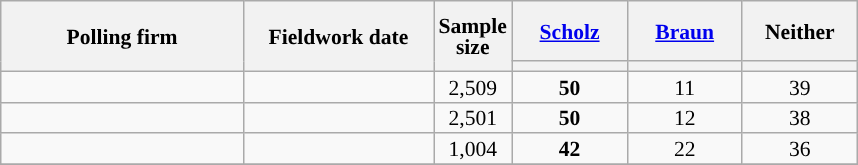<table class="wikitable sortable mw-datatable" style="text-align:center;font-size:90%;line-height:14px;">
<tr style="height:40px;">
<th style="width:155px;" rowspan="2">Polling firm</th>
<th style="width:120px;" rowspan="2">Fieldwork date</th>
<th style="width: 35px;" rowspan="2">Sample<br>size</th>
<th class="unsortable" style="width:70px;"><a href='#'>Scholz</a><br></th>
<th class="unsortable" style="width:70px;"><a href='#'>Braun</a><br></th>
<th class="unsortable" style="width:70px;">Neither</th>
</tr>
<tr>
<th style="background:"></th>
<th style="background:"></th>
<th style="background:"></th>
</tr>
<tr>
<td></td>
<td></td>
<td>2,509</td>
<td><strong>50</strong></td>
<td>11</td>
<td>39</td>
</tr>
<tr>
<td></td>
<td></td>
<td>2,501</td>
<td><strong>50</strong></td>
<td>12</td>
<td>38</td>
</tr>
<tr>
<td></td>
<td></td>
<td>1,004</td>
<td><strong>42</strong></td>
<td>22</td>
<td>36</td>
</tr>
<tr>
</tr>
</table>
